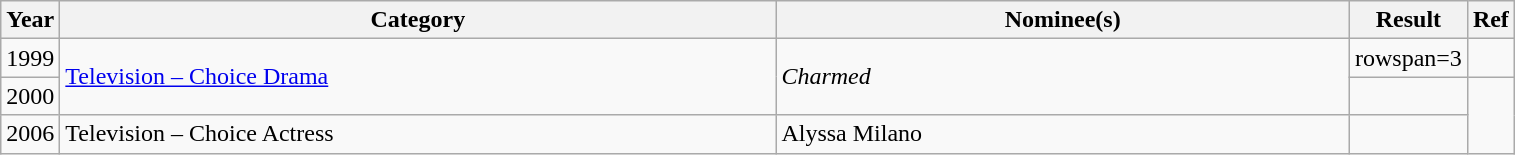<table class="wikitable">
<tr>
<th>Year</th>
<th width=470>Category</th>
<th width=375>Nominee(s)</th>
<th width=65>Result</th>
<th>Ref</th>
</tr>
<tr>
<td>1999</td>
<td rowspan=2><a href='#'>Television – Choice Drama</a></td>
<td rowspan=2><em>Charmed</em></td>
<td>rowspan=3 </td>
<td></td>
</tr>
<tr>
<td>2000</td>
<td></td>
</tr>
<tr>
<td>2006</td>
<td>Television – Choice Actress</td>
<td>Alyssa Milano</td>
<td></td>
</tr>
</table>
